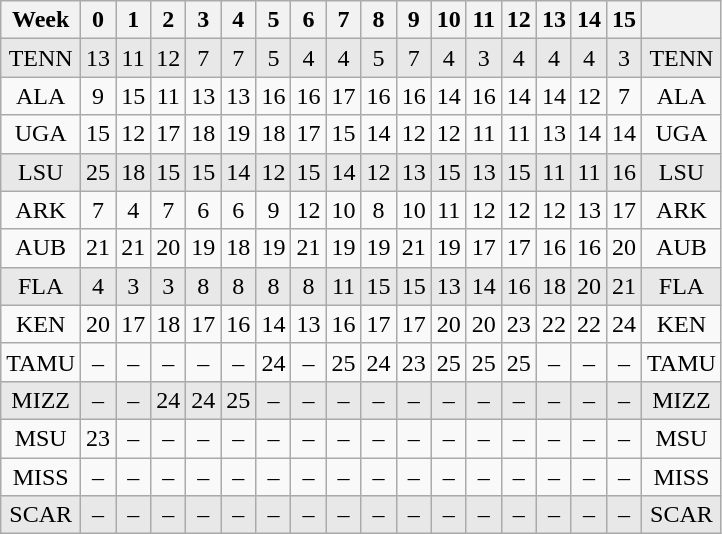<table class="wikitable sortable" style="text-align:center">
<tr>
<th>Week</th>
<th>0</th>
<th>1</th>
<th>2</th>
<th>3</th>
<th>4</th>
<th>5</th>
<th>6</th>
<th>7</th>
<th>8</th>
<th>9</th>
<th>10</th>
<th>11</th>
<th>12</th>
<th>13</th>
<th>14</th>
<th>15</th>
<th class=unsortable></th>
</tr>
<tr style="background-color:#E8E8E8">
<td>TENN</td>
<td>13</td>
<td>11</td>
<td>12</td>
<td>7</td>
<td>7</td>
<td>5</td>
<td>4</td>
<td>4</td>
<td>5</td>
<td>7</td>
<td>4</td>
<td>3</td>
<td>4</td>
<td>4</td>
<td>4</td>
<td>3</td>
<td>TENN</td>
</tr>
<tr>
<td>ALA</td>
<td>9</td>
<td>15</td>
<td>11</td>
<td>13</td>
<td>13</td>
<td>16</td>
<td>16</td>
<td>17</td>
<td>16</td>
<td>16</td>
<td>14</td>
<td>16</td>
<td>14</td>
<td>14</td>
<td>12</td>
<td>7</td>
<td>ALA</td>
</tr>
<tr>
<td data-sort-value=G>UGA</td>
<td>15</td>
<td>12</td>
<td>17</td>
<td>18</td>
<td>19</td>
<td>18</td>
<td>17</td>
<td>15</td>
<td>14</td>
<td>12</td>
<td>12</td>
<td>11</td>
<td>11</td>
<td>13</td>
<td>14</td>
<td>14</td>
<td>UGA</td>
</tr>
<tr style="background-color:#E8E8E8">
<td>LSU</td>
<td>25</td>
<td>18</td>
<td>15</td>
<td>15</td>
<td>14</td>
<td>12</td>
<td>15</td>
<td>14</td>
<td>12</td>
<td>13</td>
<td>15</td>
<td>13</td>
<td>15</td>
<td>11</td>
<td>11</td>
<td>16</td>
<td>LSU</td>
</tr>
<tr>
<td>ARK</td>
<td>7</td>
<td>4</td>
<td>7</td>
<td>6</td>
<td>6</td>
<td>9</td>
<td>12</td>
<td>10</td>
<td>8</td>
<td>10</td>
<td>11</td>
<td>12</td>
<td>12</td>
<td>12</td>
<td>13</td>
<td>17</td>
<td>ARK</td>
</tr>
<tr>
<td>AUB</td>
<td>21</td>
<td>21</td>
<td>20</td>
<td>19</td>
<td>18</td>
<td>19</td>
<td>21</td>
<td>19</td>
<td>19</td>
<td>21</td>
<td>19</td>
<td>17</td>
<td>17</td>
<td>16</td>
<td>16</td>
<td>20</td>
<td>AUB</td>
</tr>
<tr style="background-color:#E8E8E8">
<td>FLA</td>
<td>4</td>
<td>3</td>
<td>3</td>
<td>8</td>
<td>8</td>
<td>8</td>
<td>8</td>
<td>11</td>
<td>15</td>
<td>15</td>
<td>13</td>
<td>14</td>
<td>16</td>
<td>18</td>
<td>20</td>
<td>21</td>
<td>FLA</td>
</tr>
<tr>
<td>KEN</td>
<td>20</td>
<td>17</td>
<td>18</td>
<td>17</td>
<td>16</td>
<td>14</td>
<td>13</td>
<td>16</td>
<td>17</td>
<td>17</td>
<td>20</td>
<td>20</td>
<td>23</td>
<td>22</td>
<td>22</td>
<td>24</td>
<td>KEN</td>
</tr>
<tr>
<td data-sort-value=TEX>TAMU</td>
<td data-sort-value=26>–</td>
<td data-sort-value=26>–</td>
<td data-sort-value=26>–</td>
<td data-sort-value=26>–</td>
<td data-sort-value=26>–</td>
<td>24</td>
<td data-sort-value=26>–</td>
<td>25</td>
<td>24</td>
<td>23</td>
<td>25</td>
<td>25</td>
<td>25</td>
<td data-sort-value=26>–</td>
<td data-sort-value=26>–</td>
<td data-sort-value=26>–</td>
<td>TAMU</td>
</tr>
<tr style="background-color:#E8E8E8">
<td data-sort-value=MO>MIZZ</td>
<td data-sort-value=27>–</td>
<td data-sort-value=27>–</td>
<td>24</td>
<td>24</td>
<td>25</td>
<td data-sort-value=27>–</td>
<td data-sort-value=27>–</td>
<td data-sort-value=27>–</td>
<td data-sort-value=27>–</td>
<td data-sort-value=27>–</td>
<td data-sort-value=27>–</td>
<td data-sort-value=27>–</td>
<td data-sort-value=27>–</td>
<td data-sort-value=27>–</td>
<td data-sort-value=27>–</td>
<td data-sort-value=27>–</td>
<td>MIZZ</td>
</tr>
<tr>
<td>MSU</td>
<td>23</td>
<td data-sort-value=28>–</td>
<td data-sort-value=28>–</td>
<td data-sort-value=28>–</td>
<td data-sort-value=28>–</td>
<td data-sort-value=28>–</td>
<td data-sort-value=28>–</td>
<td data-sort-value=28>–</td>
<td data-sort-value=28>–</td>
<td data-sort-value=28>–</td>
<td data-sort-value=28>–</td>
<td data-sort-value=28>–</td>
<td data-sort-value=28>–</td>
<td data-sort-value=28>–</td>
<td data-sort-value=28>–</td>
<td data-sort-value=28>–</td>
<td>MSU</td>
</tr>
<tr>
<td data-sort-value=O>MISS</td>
<td data-sort-value=29>–</td>
<td data-sort-value=29>–</td>
<td data-sort-value=29>–</td>
<td data-sort-value=29>–</td>
<td data-sort-value=29>–</td>
<td data-sort-value=29>–</td>
<td data-sort-value=29>–</td>
<td data-sort-value=29>–</td>
<td data-sort-value=29>–</td>
<td data-sort-value=29>–</td>
<td data-sort-value=29>–</td>
<td data-sort-value=29>–</td>
<td data-sort-value=29>–</td>
<td data-sort-value=29>–</td>
<td data-sort-value=29>–</td>
<td data-sort-value=29>–</td>
<td>MISS</td>
</tr>
<tr style="background-color:#E8E8E8">
<td>SCAR</td>
<td data-sort-value=29>–</td>
<td data-sort-value=29>–</td>
<td data-sort-value=29>–</td>
<td data-sort-value=29>–</td>
<td data-sort-value=29>–</td>
<td data-sort-value=29>–</td>
<td data-sort-value=29>–</td>
<td data-sort-value=29>–</td>
<td data-sort-value=29>–</td>
<td data-sort-value=29>–</td>
<td data-sort-value=29>–</td>
<td data-sort-value=29>–</td>
<td data-sort-value=29>–</td>
<td data-sort-value=29>–</td>
<td data-sort-value=29>–</td>
<td data-sort-value=29>–</td>
<td>SCAR</td>
</tr>
</table>
